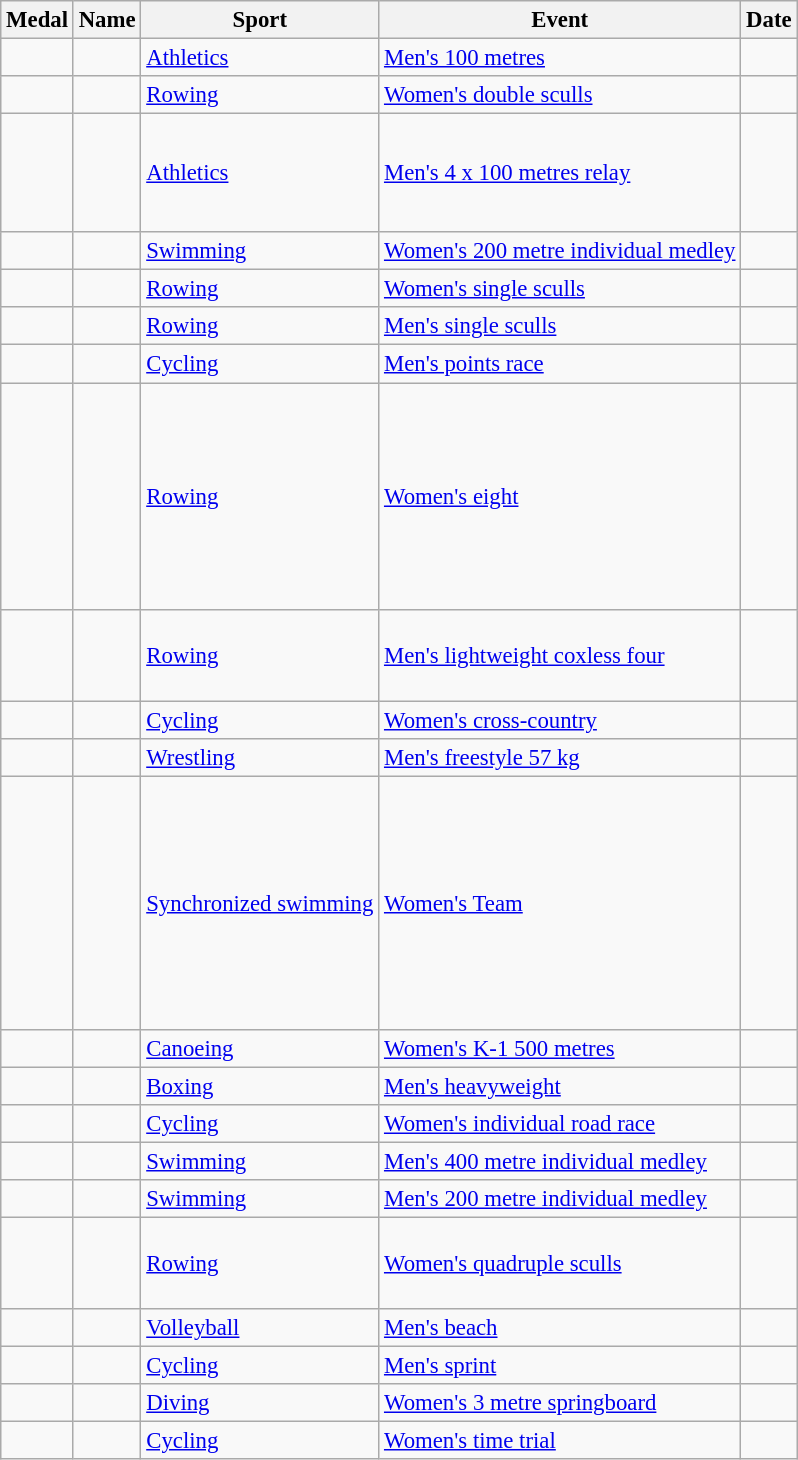<table class="wikitable sortable"  style="font-size:95%">
<tr>
<th>Medal</th>
<th>Name</th>
<th>Sport</th>
<th>Event</th>
<th>Date</th>
</tr>
<tr>
<td></td>
<td></td>
<td><a href='#'>Athletics</a></td>
<td><a href='#'>Men's 100 metres</a></td>
<td></td>
</tr>
<tr>
<td></td>
<td><br></td>
<td><a href='#'>Rowing</a></td>
<td><a href='#'>Women's double sculls</a></td>
<td></td>
</tr>
<tr>
<td></td>
<td><br><br><br><br></td>
<td><a href='#'>Athletics</a></td>
<td><a href='#'>Men's 4 x 100 metres relay</a></td>
<td></td>
</tr>
<tr>
<td></td>
<td></td>
<td><a href='#'>Swimming</a></td>
<td><a href='#'>Women's 200 metre individual medley</a></td>
<td></td>
</tr>
<tr>
<td></td>
<td></td>
<td><a href='#'>Rowing</a></td>
<td><a href='#'>Women's single sculls</a></td>
<td></td>
</tr>
<tr>
<td></td>
<td></td>
<td><a href='#'>Rowing</a></td>
<td><a href='#'>Men's single sculls</a></td>
<td></td>
</tr>
<tr>
<td></td>
<td></td>
<td><a href='#'>Cycling</a></td>
<td><a href='#'>Men's points race</a></td>
<td></td>
</tr>
<tr>
<td></td>
<td><br><br><br><br><br><br><br><br></td>
<td><a href='#'>Rowing</a></td>
<td><a href='#'>Women's eight</a></td>
<td></td>
</tr>
<tr>
<td></td>
<td><br><br><br></td>
<td><a href='#'>Rowing</a></td>
<td><a href='#'>Men's lightweight coxless four</a></td>
<td></td>
</tr>
<tr>
<td></td>
<td></td>
<td><a href='#'>Cycling</a></td>
<td><a href='#'>Women's cross-country</a></td>
<td></td>
</tr>
<tr>
<td></td>
<td></td>
<td><a href='#'>Wrestling</a></td>
<td><a href='#'>Men's freestyle 57 kg</a></td>
<td></td>
</tr>
<tr>
<td></td>
<td><br><br><br><br><br><br><br><br><br></td>
<td><a href='#'>Synchronized swimming</a></td>
<td><a href='#'>Women's Team</a></td>
<td></td>
</tr>
<tr>
<td></td>
<td></td>
<td><a href='#'>Canoeing</a></td>
<td><a href='#'>Women's K-1 500 metres</a></td>
<td></td>
</tr>
<tr>
<td></td>
<td></td>
<td><a href='#'>Boxing</a></td>
<td><a href='#'>Men's heavyweight</a></td>
<td></td>
</tr>
<tr>
<td></td>
<td></td>
<td><a href='#'>Cycling</a></td>
<td><a href='#'>Women's individual road race</a></td>
<td></td>
</tr>
<tr>
<td></td>
<td></td>
<td><a href='#'>Swimming</a></td>
<td><a href='#'>Men's 400 metre individual medley</a></td>
<td></td>
</tr>
<tr>
<td></td>
<td></td>
<td><a href='#'>Swimming</a></td>
<td><a href='#'>Men's 200 metre individual medley</a></td>
<td></td>
</tr>
<tr>
<td></td>
<td><br><br><br></td>
<td><a href='#'>Rowing</a></td>
<td><a href='#'>Women's quadruple sculls</a></td>
<td></td>
</tr>
<tr>
<td></td>
<td><br></td>
<td><a href='#'>Volleyball</a></td>
<td><a href='#'>Men's beach</a></td>
<td></td>
</tr>
<tr>
<td></td>
<td></td>
<td><a href='#'>Cycling</a></td>
<td><a href='#'>Men's sprint</a></td>
<td></td>
</tr>
<tr>
<td></td>
<td></td>
<td><a href='#'>Diving</a></td>
<td><a href='#'>Women's 3 metre springboard</a></td>
<td></td>
</tr>
<tr>
<td></td>
<td></td>
<td><a href='#'>Cycling</a></td>
<td><a href='#'>Women's time trial</a></td>
<td></td>
</tr>
</table>
